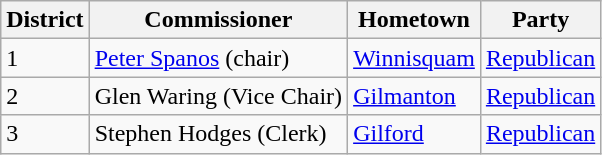<table class=wikitable>
<tr valign=bottom>
<th>District</th>
<th>Commissioner</th>
<th>Hometown</th>
<th>Party</th>
</tr>
<tr>
<td>1</td>
<td><a href='#'>Peter Spanos</a> (chair)</td>
<td><a href='#'>Winnisquam</a></td>
<td><a href='#'>Republican</a></td>
</tr>
<tr>
<td>2</td>
<td>Glen Waring (Vice Chair)</td>
<td><a href='#'>Gilmanton</a></td>
<td><a href='#'>Republican</a></td>
</tr>
<tr>
<td>3</td>
<td>Stephen Hodges (Clerk)</td>
<td><a href='#'>Gilford</a></td>
<td><a href='#'>Republican</a></td>
</tr>
</table>
